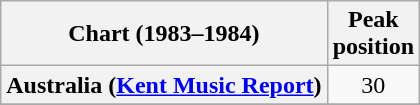<table class="wikitable sortable plainrowheaders">
<tr>
<th scope="col">Chart (1983–1984)</th>
<th>Peak<br>position</th>
</tr>
<tr>
<th scope="row">Australia (<a href='#'>Kent Music Report</a>)</th>
<td style="text-align:center;">30</td>
</tr>
<tr>
</tr>
<tr>
</tr>
<tr>
</tr>
<tr>
</tr>
<tr>
</tr>
</table>
